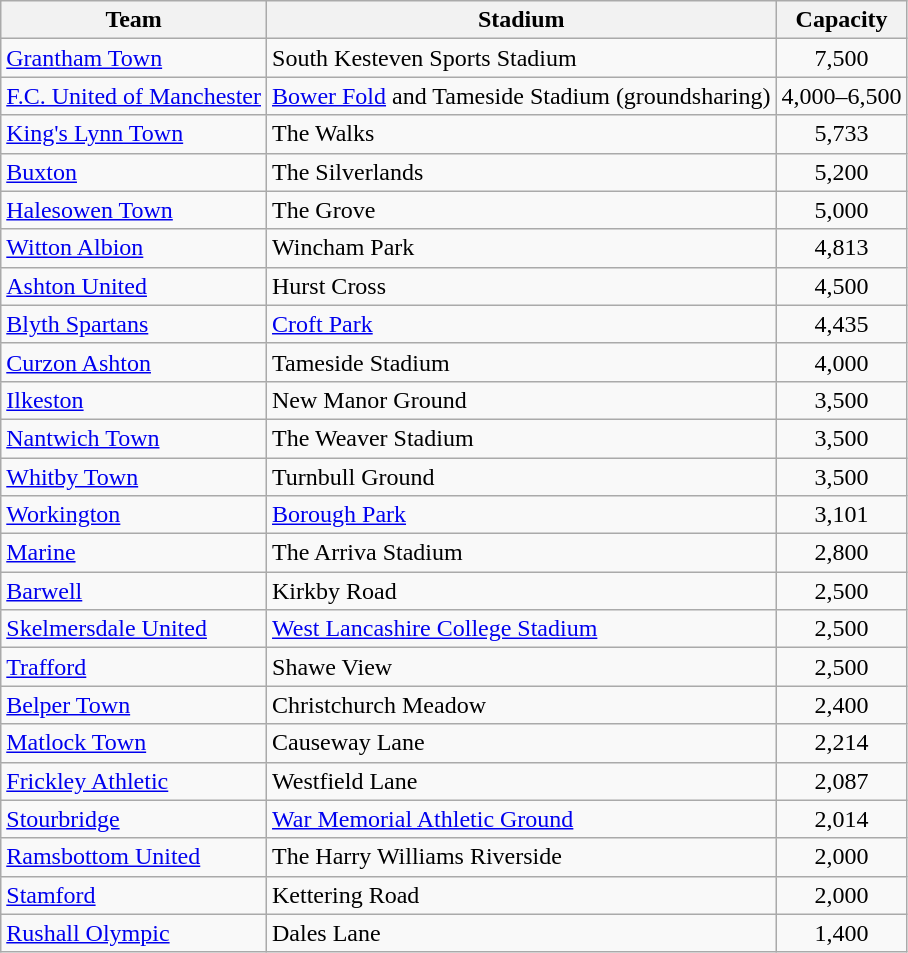<table class="wikitable sortable">
<tr>
<th>Team</th>
<th>Stadium</th>
<th>Capacity</th>
</tr>
<tr>
<td><a href='#'>Grantham Town</a></td>
<td>South Kesteven Sports Stadium</td>
<td style="text-align:center;">7,500</td>
</tr>
<tr>
<td><a href='#'>F.C. United of Manchester</a></td>
<td><a href='#'>Bower Fold</a> and Tameside Stadium (groundsharing)</td>
<td style="text-align:center;">4,000–6,500</td>
</tr>
<tr>
<td><a href='#'>King's Lynn Town</a></td>
<td>The Walks</td>
<td style="text-align:center;">5,733</td>
</tr>
<tr>
<td><a href='#'>Buxton</a></td>
<td>The Silverlands</td>
<td style="text-align:center;">5,200</td>
</tr>
<tr>
<td><a href='#'>Halesowen Town</a></td>
<td>The Grove</td>
<td style="text-align:center;">5,000</td>
</tr>
<tr>
<td><a href='#'>Witton Albion</a></td>
<td>Wincham Park</td>
<td style="text-align:center;">4,813</td>
</tr>
<tr>
<td><a href='#'>Ashton United</a></td>
<td>Hurst Cross</td>
<td style="text-align:center;">4,500</td>
</tr>
<tr>
<td><a href='#'>Blyth Spartans</a></td>
<td><a href='#'>Croft Park</a></td>
<td style="text-align:center;">4,435</td>
</tr>
<tr>
<td><a href='#'>Curzon Ashton</a></td>
<td>Tameside Stadium</td>
<td style="text-align:center;">4,000</td>
</tr>
<tr>
<td><a href='#'>Ilkeston</a></td>
<td>New Manor Ground</td>
<td style="text-align:center;">3,500</td>
</tr>
<tr>
<td><a href='#'>Nantwich Town</a></td>
<td>The Weaver Stadium</td>
<td style="text-align:center;">3,500</td>
</tr>
<tr>
<td><a href='#'>Whitby Town</a></td>
<td>Turnbull Ground</td>
<td style="text-align:center;">3,500</td>
</tr>
<tr>
<td><a href='#'>Workington</a></td>
<td><a href='#'>Borough Park</a></td>
<td align="center">3,101</td>
</tr>
<tr>
<td><a href='#'>Marine</a></td>
<td>The Arriva Stadium</td>
<td style="text-align:center;">2,800</td>
</tr>
<tr>
<td><a href='#'>Barwell</a></td>
<td>Kirkby Road</td>
<td align="center">2,500</td>
</tr>
<tr>
<td><a href='#'>Skelmersdale United</a></td>
<td><a href='#'>West Lancashire College Stadium</a></td>
<td style="text-align:center;">2,500</td>
</tr>
<tr>
<td><a href='#'>Trafford</a></td>
<td>Shawe View</td>
<td style="text-align:center;">2,500</td>
</tr>
<tr>
<td><a href='#'>Belper Town</a></td>
<td>Christchurch Meadow</td>
<td style="text-align:center;">2,400</td>
</tr>
<tr>
<td><a href='#'>Matlock Town</a></td>
<td>Causeway Lane</td>
<td style="text-align:center;">2,214</td>
</tr>
<tr>
<td><a href='#'>Frickley Athletic</a></td>
<td>Westfield Lane</td>
<td style="text-align:center;">2,087</td>
</tr>
<tr>
<td><a href='#'>Stourbridge</a></td>
<td><a href='#'>War Memorial Athletic Ground</a></td>
<td align="center">2,014</td>
</tr>
<tr>
<td><a href='#'>Ramsbottom United</a></td>
<td>The Harry Williams Riverside</td>
<td style="text-align:center;">2,000</td>
</tr>
<tr>
<td><a href='#'>Stamford</a></td>
<td>Kettering Road</td>
<td style="text-align:center;">2,000</td>
</tr>
<tr>
<td><a href='#'>Rushall Olympic</a></td>
<td>Dales Lane</td>
<td style="text-align:center;">1,400</td>
</tr>
</table>
